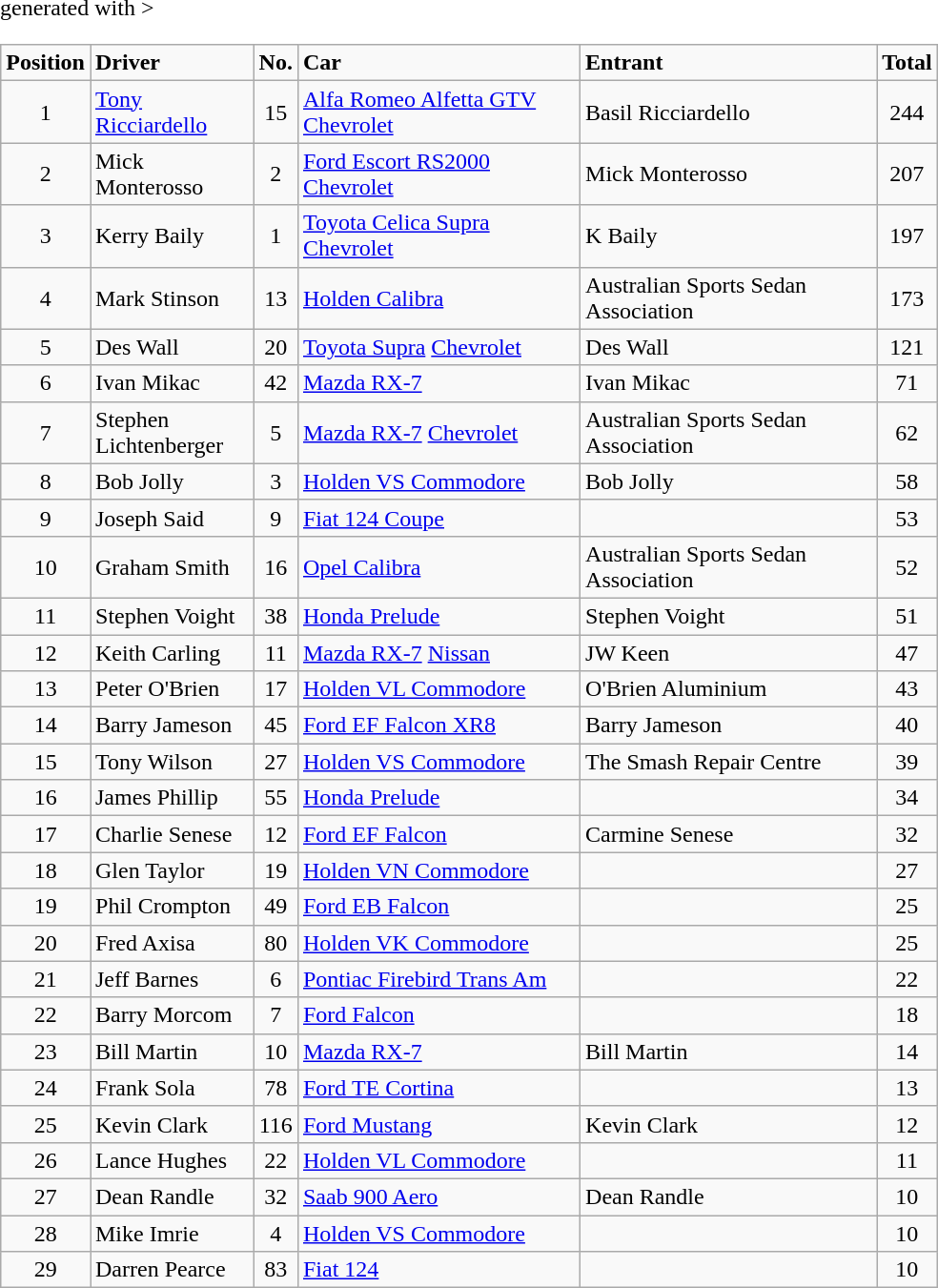<table class="wikitable" <hiddentext>generated with >
<tr style="font-weight:bold">
<td width="47" height="13" align="center">Position</td>
<td width="107">Driver</td>
<td width="23" align="center">No.</td>
<td width="190">Car</td>
<td width="200">Entrant</td>
<td width="32" align="center">Total</td>
</tr>
<tr>
<td height="13" align="center">1</td>
<td><a href='#'>Tony Ricciardello</a></td>
<td align="center">15</td>
<td><a href='#'>Alfa Romeo Alfetta GTV</a> <a href='#'>Chevrolet</a></td>
<td>Basil Ricciardello</td>
<td align="center">244</td>
</tr>
<tr>
<td height="13" align="center">2</td>
<td>Mick Monterosso</td>
<td align="center">2</td>
<td><a href='#'>Ford Escort RS2000</a> <a href='#'>Chevrolet</a></td>
<td>Mick Monterosso</td>
<td align="center">207</td>
</tr>
<tr>
<td height="13" align="center">3</td>
<td>Kerry Baily</td>
<td align="center">1</td>
<td><a href='#'>Toyota Celica Supra</a> <a href='#'>Chevrolet</a></td>
<td>K Baily</td>
<td align="center">197</td>
</tr>
<tr>
<td height="13" align="center">4</td>
<td>Mark Stinson</td>
<td align="center">13</td>
<td><a href='#'>Holden Calibra</a></td>
<td>Australian Sports Sedan Association</td>
<td align="center">173</td>
</tr>
<tr>
<td height="13" align="center">5</td>
<td>Des Wall</td>
<td align="center">20</td>
<td><a href='#'>Toyota Supra</a> <a href='#'>Chevrolet</a></td>
<td>Des Wall</td>
<td align="center">121</td>
</tr>
<tr>
<td height="13" align="center">6</td>
<td>Ivan Mikac</td>
<td align="center">42</td>
<td><a href='#'>Mazda RX-7</a></td>
<td>Ivan Mikac</td>
<td align="center">71</td>
</tr>
<tr>
<td height="13" align="center">7</td>
<td>Stephen Lichtenberger</td>
<td align="center">5</td>
<td><a href='#'>Mazda RX-7</a> <a href='#'>Chevrolet</a></td>
<td>Australian Sports Sedan Association</td>
<td align="center">62</td>
</tr>
<tr>
<td height="13" align="center">8</td>
<td>Bob Jolly</td>
<td align="center">3</td>
<td><a href='#'>Holden VS Commodore</a></td>
<td>Bob Jolly</td>
<td align="center">58</td>
</tr>
<tr>
<td height="13" align="center">9</td>
<td>Joseph Said</td>
<td align="center">9</td>
<td><a href='#'>Fiat 124 Coupe</a></td>
<td> </td>
<td align="center">53</td>
</tr>
<tr>
<td height="13" align="center">10</td>
<td>Graham Smith</td>
<td align="center">16</td>
<td><a href='#'>Opel Calibra</a></td>
<td>Australian Sports Sedan Association</td>
<td align="center">52</td>
</tr>
<tr>
<td height="13" align="center">11</td>
<td>Stephen Voight</td>
<td align="center">38</td>
<td><a href='#'>Honda Prelude</a></td>
<td>Stephen Voight</td>
<td align="center">51</td>
</tr>
<tr>
<td height="13" align="center">12</td>
<td>Keith Carling</td>
<td align="center">11</td>
<td><a href='#'>Mazda RX-7</a> <a href='#'>Nissan</a></td>
<td>JW Keen</td>
<td align="center">47</td>
</tr>
<tr>
<td height="13" align="center">13</td>
<td>Peter O'Brien</td>
<td align="center">17</td>
<td><a href='#'>Holden VL Commodore</a></td>
<td>O'Brien Aluminium</td>
<td align="center">43</td>
</tr>
<tr>
<td height="13" align="center">14</td>
<td>Barry Jameson</td>
<td align="center">45</td>
<td><a href='#'>Ford EF Falcon XR8</a></td>
<td>Barry Jameson</td>
<td align="center">40</td>
</tr>
<tr>
<td height="13" align="center">15</td>
<td>Tony Wilson</td>
<td align="center">27</td>
<td><a href='#'>Holden VS Commodore</a></td>
<td>The Smash Repair Centre</td>
<td align="center">39</td>
</tr>
<tr>
<td height="13" align="center">16</td>
<td>James Phillip</td>
<td align="center">55</td>
<td><a href='#'>Honda Prelude</a></td>
<td> </td>
<td align="center">34</td>
</tr>
<tr>
<td height="13" align="center">17</td>
<td>Charlie Senese</td>
<td align="center">12</td>
<td><a href='#'>Ford EF Falcon</a></td>
<td>Carmine Senese</td>
<td align="center">32</td>
</tr>
<tr>
<td height="13" align="center">18</td>
<td>Glen Taylor</td>
<td align="center">19</td>
<td><a href='#'>Holden VN Commodore</a></td>
<td> </td>
<td align="center">27</td>
</tr>
<tr>
<td height="13" align="center">19</td>
<td>Phil Crompton</td>
<td align="center">49</td>
<td><a href='#'>Ford EB Falcon</a></td>
<td> </td>
<td align="center">25</td>
</tr>
<tr>
<td height="13" align="center">20</td>
<td>Fred Axisa</td>
<td align="center">80</td>
<td><a href='#'>Holden VK Commodore</a></td>
<td> </td>
<td align="center">25</td>
</tr>
<tr>
<td height="13" align="center">21</td>
<td>Jeff Barnes</td>
<td align="center">6</td>
<td><a href='#'>Pontiac Firebird Trans Am</a></td>
<td> </td>
<td align="center">22</td>
</tr>
<tr>
<td height="13" align="center">22</td>
<td>Barry Morcom</td>
<td align="center">7</td>
<td><a href='#'>Ford Falcon</a></td>
<td> </td>
<td align="center">18</td>
</tr>
<tr>
<td height="13" align="center">23</td>
<td>Bill Martin</td>
<td align="center">10</td>
<td><a href='#'>Mazda RX-7</a></td>
<td>Bill Martin</td>
<td align="center">14</td>
</tr>
<tr>
<td height="13" align="center">24</td>
<td>Frank Sola</td>
<td align="center">78</td>
<td><a href='#'>Ford TE Cortina</a></td>
<td> </td>
<td align="center">13</td>
</tr>
<tr>
<td height="13" align="center">25</td>
<td>Kevin Clark</td>
<td align="center">116</td>
<td><a href='#'>Ford Mustang</a></td>
<td>Kevin Clark</td>
<td align="center">12</td>
</tr>
<tr>
<td height="13" align="center">26</td>
<td>Lance Hughes</td>
<td align="center">22</td>
<td><a href='#'>Holden VL Commodore</a></td>
<td> </td>
<td align="center">11</td>
</tr>
<tr>
<td height="13" align="center">27</td>
<td>Dean Randle</td>
<td align="center">32</td>
<td><a href='#'>Saab 900 Aero</a></td>
<td>Dean Randle</td>
<td align="center">10</td>
</tr>
<tr>
<td height="13" align="center">28</td>
<td>Mike Imrie</td>
<td align="center">4</td>
<td><a href='#'>Holden VS Commodore</a></td>
<td> </td>
<td align="center">10</td>
</tr>
<tr>
<td height="13" align="center">29</td>
<td>Darren Pearce</td>
<td align="center">83</td>
<td><a href='#'>Fiat 124</a></td>
<td> </td>
<td align="center">10</td>
</tr>
</table>
